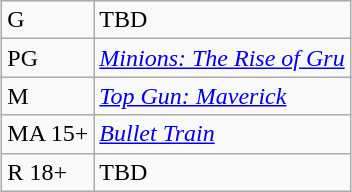<table class="wikitable sortable" style="margin:auto; margin:auto;">
<tr>
<td>G</td>
<td>TBD</td>
</tr>
<tr>
<td>PG</td>
<td><em><a href='#'>Minions: The Rise of Gru</a></em></td>
</tr>
<tr>
<td>M</td>
<td><em><a href='#'>Top Gun: Maverick</a></em></td>
</tr>
<tr>
<td>MA 15+</td>
<td><em><a href='#'>Bullet Train</a></em></td>
</tr>
<tr>
<td>R 18+</td>
<td>TBD</td>
</tr>
</table>
